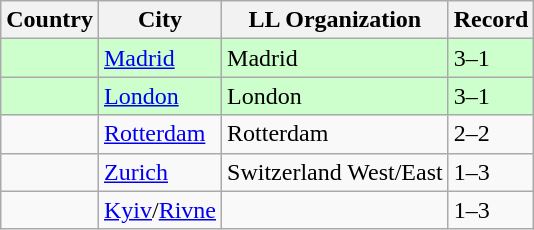<table class="wikitable">
<tr>
<th>Country</th>
<th>City</th>
<th>LL Organization</th>
<th>Record</th>
</tr>
<tr bgcolor="ccffcc">
<td><strong></strong></td>
<td><a href='#'>Madrid</a></td>
<td>Madrid</td>
<td>3–1</td>
</tr>
<tr bgcolor="ccffcc">
<td></td>
<td><a href='#'>London</a></td>
<td>London</td>
<td>3–1</td>
</tr>
<tr>
<td><strong></strong></td>
<td><a href='#'>Rotterdam</a></td>
<td>Rotterdam</td>
<td>2–2</td>
</tr>
<tr>
<td><strong></strong></td>
<td><a href='#'>Zurich</a></td>
<td>Switzerland West/East</td>
<td>1–3</td>
</tr>
<tr>
<td><strong></strong></td>
<td><a href='#'>Kyiv</a>/<a href='#'>Rivne</a></td>
<td></td>
<td>1–3</td>
</tr>
</table>
